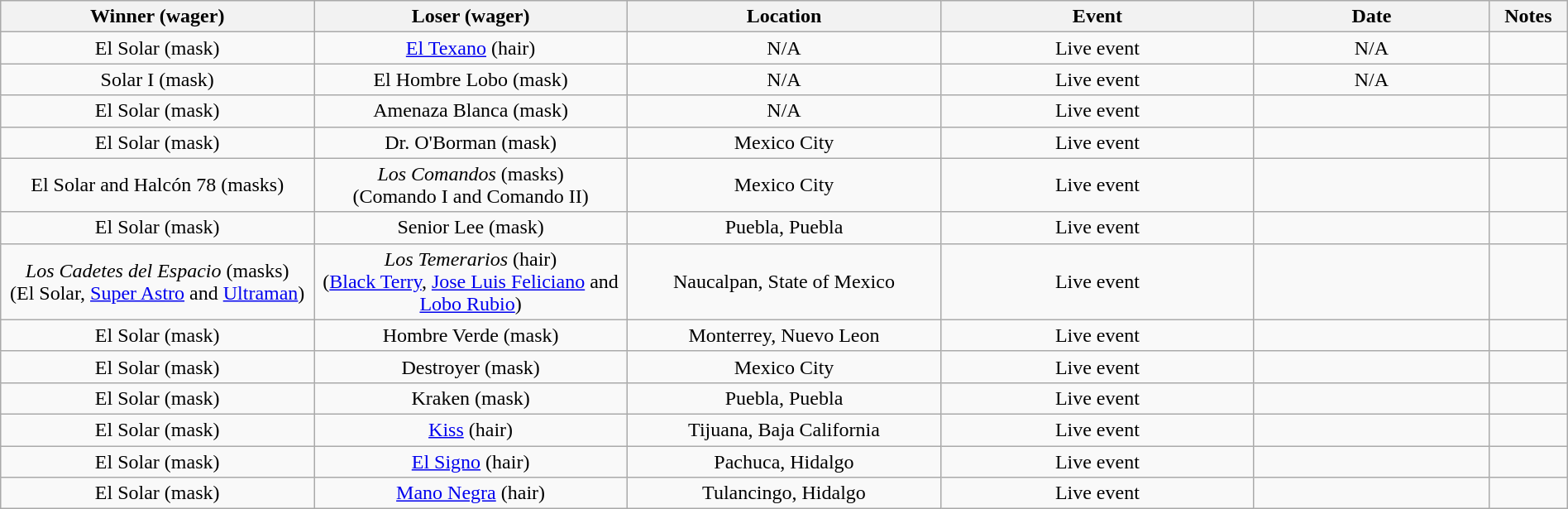<table class="wikitable sortable" width=100%  style="text-align: center">
<tr>
<th width=20% scope="col">Winner (wager)</th>
<th width=20% scope="col">Loser (wager)</th>
<th width=20% scope="col">Location</th>
<th width=20% scope="col">Event</th>
<th width=15% scope="col">Date</th>
<th class="unsortable" width=5% scope="col">Notes</th>
</tr>
<tr>
<td>El Solar (mask)</td>
<td><a href='#'>El Texano</a> (hair)</td>
<td>N/A</td>
<td>Live event</td>
<td>N/A</td>
<td></td>
</tr>
<tr>
<td>Solar I  (mask)</td>
<td>El Hombre Lobo (mask)</td>
<td>N/A</td>
<td>Live event</td>
<td>N/A</td>
<td></td>
</tr>
<tr>
<td>El Solar (mask)</td>
<td>Amenaza Blanca (mask)</td>
<td>N/A</td>
<td>Live event</td>
<td></td>
<td></td>
</tr>
<tr>
<td>El Solar (mask)</td>
<td>Dr. O'Borman (mask)</td>
<td>Mexico City</td>
<td>Live event</td>
<td></td>
<td></td>
</tr>
<tr>
<td>El Solar and Halcón 78 (masks)</td>
<td><em>Los Comandos</em> (masks)<br>(Comando I and Comando II)</td>
<td>Mexico City</td>
<td>Live event</td>
<td></td>
<td></td>
</tr>
<tr>
<td>El Solar (mask)</td>
<td>Senior Lee (mask)</td>
<td>Puebla, Puebla</td>
<td>Live event</td>
<td></td>
<td></td>
</tr>
<tr>
<td><em>Los Cadetes del Espacio</em> (masks)<br>(El Solar, <a href='#'>Super Astro</a> and <a href='#'>Ultraman</a>)</td>
<td><em>Los Temerarios</em> (hair)<br>(<a href='#'>Black Terry</a>, <a href='#'>Jose Luis Feliciano</a> and <a href='#'>Lobo Rubio</a>)</td>
<td>Naucalpan, State of Mexico</td>
<td>Live event</td>
<td></td>
<td></td>
</tr>
<tr>
<td>El Solar (mask)</td>
<td>Hombre Verde (mask)</td>
<td>Monterrey, Nuevo Leon</td>
<td>Live event</td>
<td></td>
<td></td>
</tr>
<tr>
<td>El Solar (mask)</td>
<td>Destroyer (mask)</td>
<td>Mexico City</td>
<td>Live event</td>
<td></td>
<td></td>
</tr>
<tr>
<td>El Solar (mask)</td>
<td>Kraken (mask)</td>
<td>Puebla, Puebla</td>
<td>Live event</td>
<td></td>
<td></td>
</tr>
<tr>
<td>El Solar (mask)</td>
<td><a href='#'>Kiss</a> (hair)</td>
<td>Tijuana, Baja California</td>
<td>Live event</td>
<td></td>
<td></td>
</tr>
<tr>
<td>El Solar (mask)</td>
<td><a href='#'>El Signo</a> (hair)</td>
<td>Pachuca, Hidalgo</td>
<td>Live event</td>
<td></td>
<td></td>
</tr>
<tr>
<td>El Solar (mask)</td>
<td><a href='#'>Mano Negra</a> (hair)</td>
<td>Tulancingo, Hidalgo</td>
<td>Live event</td>
<td></td>
<td> </td>
</tr>
</table>
